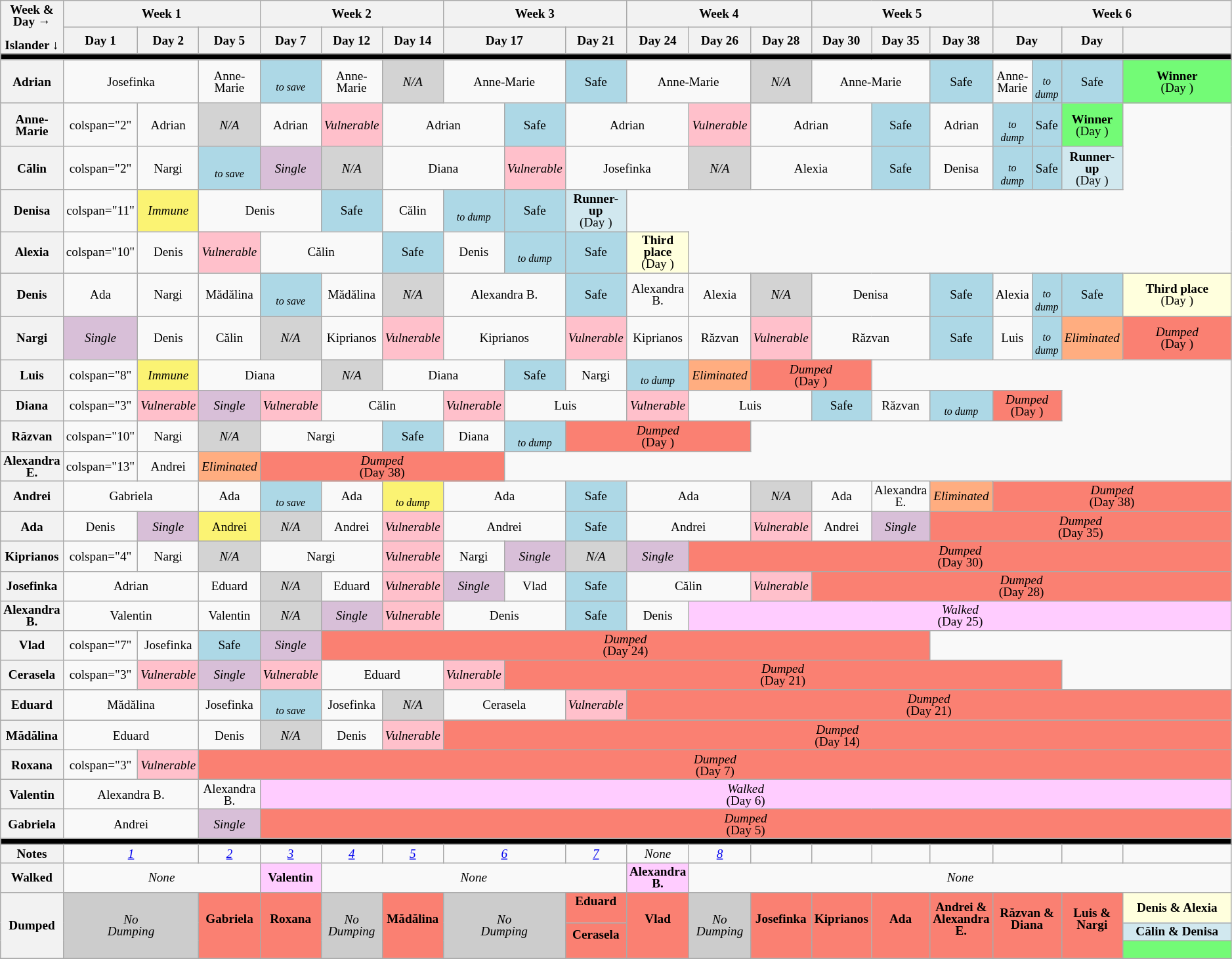<table class="wikitable" style="text-align:center; font-size:80%; line-height:12px;">
<tr>
<th style="width:4%" rowspan="2"><div>Week & Day →</div><br><div>Islander ↓</div></th>
<th style="width:4%" colspan="3">Week 1</th>
<th style="width:4%" colspan="3">Week 2</th>
<th style="width:4%" colspan="3">Week 3</th>
<th style="width:4%" colspan="3">Week 4</th>
<th style="width:4%" colspan="3">Week 5</th>
<th style="width:4%" colspan="4">Week 6</th>
</tr>
<tr>
<th style="width:4%">Day 1</th>
<th style="width:4%">Day 2</th>
<th style="width:4%">Day 5</th>
<th style="width:4%">Day 7</th>
<th style="width:4%">Day 12</th>
<th style="width:4%">Day 14</th>
<th style="width:4%" colspan="2">Day 17</th>
<th style="width:4%">Day 21</th>
<th style="width:4%">Day 24</th>
<th style="width:4%">Day 26</th>
<th style="width:4%">Day 28</th>
<th style="width:4%">Day 30</th>
<th style="width:4%">Day 35</th>
<th style="width:4%">Day 38</th>
<th style="width:4%" colspan="2">Day</th>
<th style="width:4%">Day</th>
<th></th>
</tr>
<tr>
<th style="background:#000" colspan="24"></th>
</tr>
<tr>
<th>Adrian</th>
<td colspan="2">Josefinka</td>
<td>Anne-Marie</td>
<td bgcolor="lightblue"><br><small><em>to save</em></small></td>
<td>Anne-Marie</td>
<td bgcolor="lightgray"><em>N/A</em></td>
<td colspan="2">Anne-Marie</td>
<td bgcolor="lightblue">Safe</td>
<td colspan="2">Anne-Marie</td>
<td bgcolor="lightgray"><em>N/A</em></td>
<td colspan="2">Anne-Marie</td>
<td bgcolor="lightblue">Safe</td>
<td>Anne-Marie</td>
<td bgcolor="lightblue"><br><small><em>to dump</em></small></td>
<td bgcolor="lightblue">Safe</td>
<td bgcolor="73FB76"><strong>Winner</strong><br> (Day )</td>
</tr>
<tr>
<th>Anne-Marie</th>
<td>colspan="2" </td>
<td>Adrian</td>
<td bgcolor="lightgray"><em>N/A</em></td>
<td>Adrian</td>
<td bgcolor="pink"><em>Vulnerable</em></td>
<td colspan="2">Adrian</td>
<td bgcolor="lightblue">Safe</td>
<td colspan="2">Adrian</td>
<td bgcolor="pink"><em>Vulnerable</em></td>
<td colspan="2">Adrian</td>
<td bgcolor="lightblue">Safe</td>
<td>Adrian</td>
<td bgcolor="lightblue"><br><small><em>to dump</em></small></td>
<td bgcolor="lightblue">Safe</td>
<td bgcolor="73FB76"><strong>Winner</strong><br> (Day )</td>
</tr>
<tr>
<th>Călin</th>
<td>colspan="2" </td>
<td>Nargi</td>
<td bgcolor="lightblue"><br><small><em>to save</em></small></td>
<td bgcolor="thistle"><em>Single</em></td>
<td bgcolor="lightgray"><em>N/A</em></td>
<td colspan="2">Diana</td>
<td bgcolor="pink"><em>Vulnerable</em></td>
<td colspan="2">Josefinka</td>
<td bgcolor="lightgray"><em>N/A</em></td>
<td colspan="2">Alexia</td>
<td bgcolor="lightblue">Safe</td>
<td>Denisa</td>
<td bgcolor="lightblue"><br><small><em>to dump</em></small></td>
<td bgcolor="lightblue">Safe</td>
<td bgcolor="D1E8EF"><strong>Runner-up</strong><br> (Day )</td>
</tr>
<tr>
<th>Denisa</th>
<td>colspan="11" </td>
<td bgcolor="FBF373"><em>Immune</em></td>
<td colspan="2">Denis</td>
<td bgcolor="lightblue">Safe</td>
<td>Călin</td>
<td bgcolor="lightblue"><br><small><em>to dump</em></small></td>
<td bgcolor="lightblue">Safe</td>
<td bgcolor="D1E8EF"><strong>Runner-up</strong><br> (Day )</td>
</tr>
<tr>
<th>Alexia</th>
<td>colspan="10" </td>
<td>Denis</td>
<td bgcolor="pink"><em>Vulnerable</em></td>
<td colspan="2">Călin</td>
<td bgcolor="lightblue">Safe</td>
<td>Denis</td>
<td bgcolor="lightblue"><br><small><em>to dump</em></small></td>
<td bgcolor="lightblue">Safe</td>
<td style="background:#FFFFDD;"><strong>Third place</strong><br> (Day )</td>
</tr>
<tr>
<th>Denis</th>
<td>Ada</td>
<td>Nargi</td>
<td>Mădălina</td>
<td bgcolor="lightblue"><br><small><em>to save</em></small></td>
<td>Mădălina</td>
<td bgcolor="lightgray"><em>N/A</em></td>
<td colspan="2">Alexandra B.</td>
<td bgcolor="lightblue">Safe</td>
<td>Alexandra B.</td>
<td>Alexia</td>
<td bgcolor="lightgray"><em>N/A</em></td>
<td colspan="2">Denisa</td>
<td bgcolor="lightblue">Safe</td>
<td>Alexia</td>
<td bgcolor="lightblue"><br><small><em>to dump</em></small></td>
<td bgcolor="lightblue">Safe</td>
<td style="background:#FFFFDD;"><strong>Third place</strong><br> (Day )</td>
</tr>
<tr>
<th>Nargi</th>
<td bgcolor="thistle"><em>Single</em></td>
<td>Denis</td>
<td>Călin</td>
<td bgcolor="lightgray"><em>N/A</em></td>
<td>Kiprianos</td>
<td bgcolor="pink"><em>Vulnerable</em></td>
<td colspan="2">Kiprianos</td>
<td bgcolor="pink"><em>Vulnerable</em></td>
<td>Kiprianos</td>
<td>Răzvan</td>
<td bgcolor="pink"><em>Vulnerable</em></td>
<td colspan="2">Răzvan</td>
<td bgcolor="lightblue">Safe</td>
<td>Luis</td>
<td bgcolor="lightblue"><br><small><em>to dump</em></small></td>
<td bgcolor="#ffad80"><em>Eliminated</em></td>
<td colspan="2" bgcolor="salmon"><em>Dumped</em><br>(Day )</td>
</tr>
<tr>
<th>Luis</th>
<td>colspan="8" </td>
<td bgcolor="FBF373"><em>Immune</em></td>
<td colspan="2">Diana</td>
<td bgcolor="lightgray"><em>N/A</em></td>
<td colspan="2">Diana</td>
<td bgcolor="lightblue">Safe</td>
<td>Nargi</td>
<td bgcolor="lightblue"><br><small><em>to dump</em></small></td>
<td bgcolor="#ffad80"><em>Eliminated</em></td>
<td colspan="2" bgcolor="salmon"><em>Dumped</em><br>(Day )</td>
</tr>
<tr>
<th>Diana</th>
<td>colspan="3" </td>
<td bgcolor="pink"><em>Vulnerable</em></td>
<td bgcolor="thistle"><em>Single</em></td>
<td bgcolor="pink"><em>Vulnerable</em></td>
<td colspan="2">Călin</td>
<td bgcolor="pink"><em>Vulnerable</em></td>
<td colspan="2">Luis</td>
<td bgcolor="pink"><em>Vulnerable</em></td>
<td colspan="2">Luis</td>
<td bgcolor="lightblue">Safe</td>
<td>Răzvan</td>
<td bgcolor="lightblue"><br><small><em>to dump</em></small></td>
<td colspan="2" bgcolor="salmon"><em>Dumped</em><br>(Day )</td>
</tr>
<tr>
<th>Răzvan</th>
<td>colspan="10" </td>
<td>Nargi</td>
<td bgcolor="lightgray"><em>N/A</em></td>
<td colspan="2">Nargi</td>
<td bgcolor="lightblue">Safe</td>
<td>Diana</td>
<td bgcolor="lightblue"><br><small><em>to dump</em></small></td>
<td colspan="3" bgcolor="salmon"><em>Dumped</em><br>(Day )</td>
</tr>
<tr>
<th>Alexandra E.</th>
<td>colspan="13" </td>
<td>Andrei</td>
<td bgcolor="#ffad80"><em>Eliminated</em></td>
<td colspan="4" bgcolor="salmon"><em>Dumped</em><br>(Day 38)</td>
</tr>
<tr>
<th>Andrei</th>
<td colspan="2">Gabriela</td>
<td>Ada</td>
<td bgcolor="lightblue"><br><small><em>to save</em></small></td>
<td>Ada</td>
<td bgcolor="FBF373"><br><small><em>to dump</em></small></td>
<td colspan="2">Ada</td>
<td bgcolor="lightblue">Safe</td>
<td colspan="2">Ada</td>
<td bgcolor="lightgray"><em>N/A</em></td>
<td>Ada</td>
<td>Alexandra E.</td>
<td bgcolor="#ffad80"><em>Eliminated</em></td>
<td colspan="4" bgcolor="salmon"><em>Dumped</em><br>(Day 38)</td>
</tr>
<tr>
<th>Ada</th>
<td>Denis</td>
<td bgcolor="thistle"><em>Single</em></td>
<td bgcolor="FBF373">Andrei</td>
<td bgcolor="lightgray"><em>N/A</em></td>
<td>Andrei</td>
<td bgcolor="pink"><em>Vulnerable</em></td>
<td colspan="2">Andrei</td>
<td bgcolor="lightblue">Safe</td>
<td colspan="2">Andrei</td>
<td bgcolor="pink"><em>Vulnerable</em></td>
<td>Andrei</td>
<td bgcolor="thistle"><em>Single</em></td>
<td colspan="10"style="background:salmon;"><em>Dumped</em><br> (Day 35)</td>
</tr>
<tr>
<th>Kiprianos</th>
<td>colspan="4" </td>
<td>Nargi</td>
<td bgcolor="lightgray"><em>N/A</em></td>
<td colspan="2">Nargi</td>
<td bgcolor="pink"><em>Vulnerable</em></td>
<td>Nargi</td>
<td bgcolor="thistle"><em>Single</em></td>
<td bgcolor="lightgray"><em>N/A</em></td>
<td bgcolor="thistle"><em>Single</em></td>
<td colspan="10"style="background:salmon;"><em>Dumped</em><br> (Day 30)</td>
</tr>
<tr>
<th>Josefinka</th>
<td colspan="2">Adrian</td>
<td>Eduard</td>
<td bgcolor="lightgray"><em>N/A</em></td>
<td>Eduard</td>
<td bgcolor="pink"><em>Vulnerable</em></td>
<td bgcolor="thistle"><em>Single</em></td>
<td>Vlad</td>
<td bgcolor="lightblue">Safe</td>
<td colspan="2">Călin</td>
<td bgcolor="pink"><em>Vulnerable</em></td>
<td colspan="10"style="background:salmon;"><em>Dumped</em><br> (Day 28)</td>
</tr>
<tr>
<th>Alexandra B.</th>
<td colspan="2">Valentin</td>
<td>Valentin</td>
<td bgcolor="lightgray"><em>N/A</em></td>
<td bgcolor="thistle"><em>Single</em></td>
<td bgcolor="pink"><em>Vulnerable</em></td>
<td colspan="2">Denis</td>
<td bgcolor="lightblue">Safe</td>
<td>Denis</td>
<td colspan="10" style="background:#fcf"><em>Walked</em><br>(Day 25)</td>
</tr>
<tr>
<th>Vlad</th>
<td>colspan="7" </td>
<td>Josefinka</td>
<td bgcolor="lightblue">Safe</td>
<td bgcolor="thistle"><em>Single</em></td>
<td colspan="10"style="background:salmon;"><em>Dumped</em><br> (Day 24)</td>
</tr>
<tr>
<th>Cerasela</th>
<td>colspan="3" </td>
<td bgcolor="pink"><em>Vulnerable</em></td>
<td bgcolor="thistle"><em>Single</em></td>
<td bgcolor="pink"><em>Vulnerable</em></td>
<td colspan="2">Eduard</td>
<td bgcolor="pink"><em>Vulnerable</em></td>
<td colspan="10"style="background:salmon;"><em>Dumped</em><br> (Day 21)</td>
</tr>
<tr>
<th>Eduard</th>
<td colspan="2">Mădălina</td>
<td>Josefinka</td>
<td bgcolor="lightblue"><br><small><em>to save</em></small></td>
<td>Josefinka</td>
<td bgcolor="lightgray"><em>N/A</em></td>
<td colspan="2">Cerasela</td>
<td bgcolor="pink"><em>Vulnerable</em></td>
<td colspan="10"style="background:salmon;"><em>Dumped</em><br> (Day 21)</td>
</tr>
<tr>
<th>Mădălina</th>
<td colspan="2">Eduard</td>
<td>Denis</td>
<td bgcolor="lightgray"><em>N/A</em></td>
<td>Denis</td>
<td bgcolor="pink"><em>Vulnerable</em></td>
<td colspan="14"style="background:salmon;"><em>Dumped</em><br> (Day 14)</td>
</tr>
<tr>
<th>Roxana</th>
<td>colspan="3" </td>
<td bgcolor="pink"><em>Vulnerable</em></td>
<td colspan="18"style="background:salmon;"><em>Dumped</em><br> (Day 7)</td>
</tr>
<tr>
<th>Valentin</th>
<td colspan="2">Alexandra B.</td>
<td>Alexandra B.</td>
<td colspan="18" style="background:#fcf"><em>Walked</em><br>(Day 6)</td>
</tr>
<tr>
<th>Gabriela</th>
<td colspan="2">Andrei</td>
<td colspan="1" bgcolor="thistle"><em>Single</em></td>
<td colspan="18"style="background:salmon;"><em>Dumped</em><br> (Day 5)</td>
</tr>
<tr>
<th style="background:#000" colspan="24"></th>
</tr>
<tr>
<th>Notes</th>
<td colspan="2"><em><a href='#'>1</a></em></td>
<td><em><a href='#'>2</a></em></td>
<td><em><a href='#'>3</a></em></td>
<td><em><a href='#'>4</a></em></td>
<td><em><a href='#'>5</a></em></td>
<td colspan="2"><em><a href='#'>6</a></em></td>
<td><em><a href='#'>7</a></em></td>
<td><em>None</em></td>
<td><em><a href='#'>8</a></em></td>
<td></td>
<td></td>
<td></td>
<td></td>
<td colspan="2"></td>
<td></td>
<td></td>
</tr>
<tr>
<th>Walked</th>
<td colspan="3"><em>None</em></td>
<td style="background:#fcf"><strong>Valentin</strong></td>
<td colspan="5"><em>None</em></td>
<td style="background:#fcf"><strong>Alexandra B.</strong></td>
<td colspan="9"><em>None</em></td>
</tr>
<tr>
<th rowspan="3">Dumped</th>
<td style="background:#ccc" rowspan="3" colspan="2"><em>No<br>Dumping</em></td>
<td rowspan="3" style="background:salmon"><strong>Gabriela</strong><br><small><br></small></td>
<td rowspan="3" style="background:salmon"><strong>Roxana</strong><br><small><br></small></td>
<td rowspan="3" style="background:#ccc"><em>No<br>Dumping</em></td>
<td rowspan="3"style="background:salmon"><strong>Mădălina</strong><br><small><br></small></td>
<td style="background:#ccc" rowspan="3" colspan="2"><em>No<br>Dumping</em></td>
<td rowspan="1" style="background:salmon"><strong>Eduard</strong><br><small><br></small></td>
<td rowspan="3" style="background:salmon"><strong>Vlad</strong><br><small><br></small></td>
<td rowspan="3" style="background:#ccc"><em>No<br>Dumping</em></td>
<td rowspan="3" style="background:salmon"><strong>Josefinka</strong><br><small><br></small></td>
<td rowspan="3" style="background:salmon"><strong>Kiprianos</strong><br><small><br></small></td>
<td rowspan="3" style="background:salmon"><strong>Ada</strong><br><small><br></small></td>
<td rowspan="3" style="background:salmon"><strong>Andrei & Alexandra E.</strong><br><small><br></small></td>
<td colspan="2" rowspan="3" style="background:salmon"><strong>Răzvan & Diana</strong><br><small><br></small></td>
<td rowspan="3" style="background:salmon"><strong>Luis & Nargi</strong><br><small><br></small></td>
<td style="background:#FFFFDD"><strong>Denis & Alexia</strong><br><small></small></td>
</tr>
<tr>
<td rowspan="2" style="background:salmon"><strong>Cerasela</strong><br><small><br></small></td>
<td style="background:#D1E8EF"><strong>Călin & Denisa</strong><br><small></small></td>
</tr>
<tr>
<td style="background:#73FB76"><br><small></small></td>
</tr>
<tr>
</tr>
</table>
